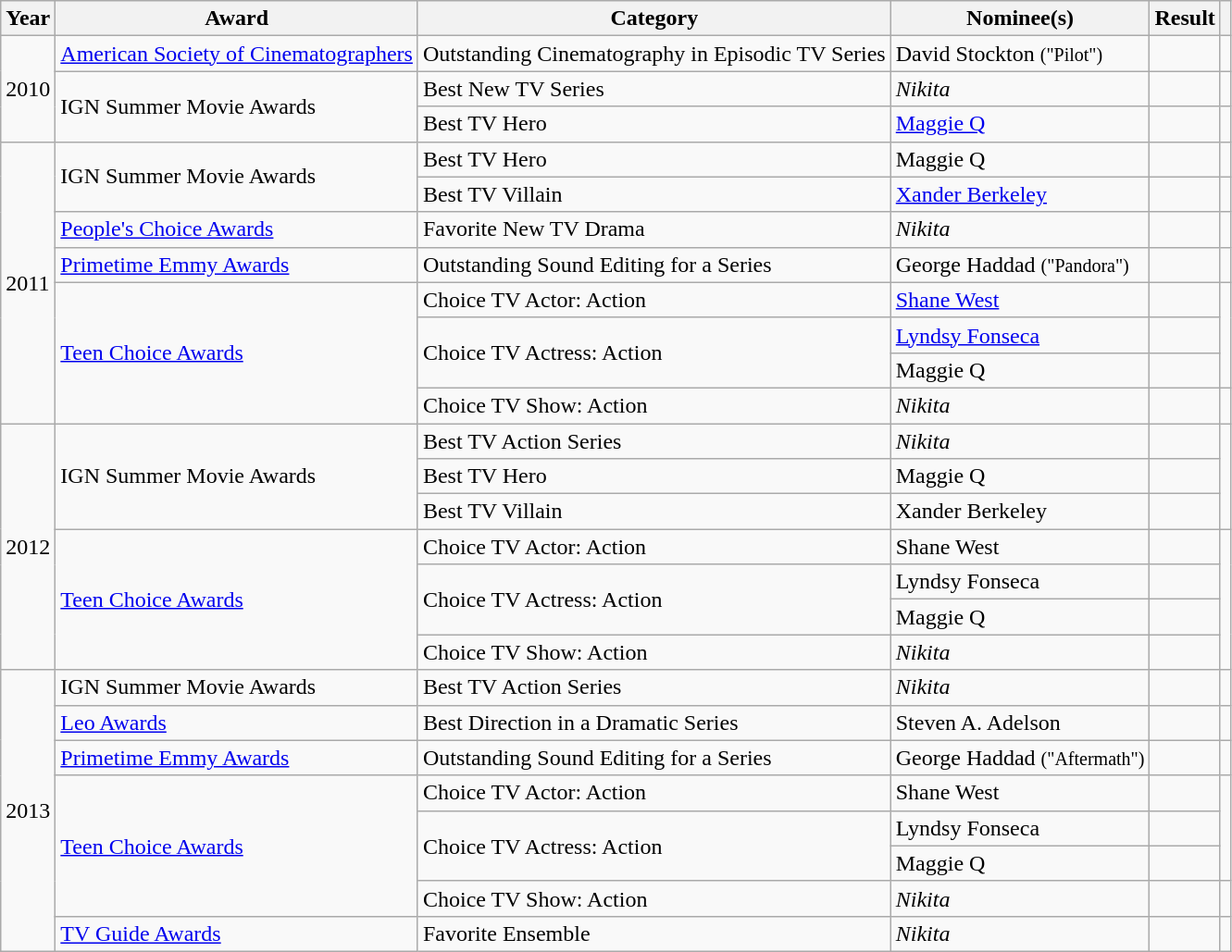<table class="wikitable sortable">
<tr>
<th>Year</th>
<th>Award</th>
<th>Category</th>
<th>Nominee(s)</th>
<th>Result</th>
<th class="unsortable"></th>
</tr>
<tr>
<td rowspan="3">2010</td>
<td><a href='#'>American Society of Cinematographers</a></td>
<td>Outstanding Cinematography in Episodic TV Series</td>
<td data-sort-value="Stockton, David">David Stockton <small>("Pilot")</small></td>
<td></td>
<td style="text-align:center;"></td>
</tr>
<tr>
<td rowspan="2">IGN Summer Movie Awards</td>
<td>Best New TV Series</td>
<td><em>Nikita</em></td>
<td></td>
<td></td>
</tr>
<tr>
<td>Best TV Hero</td>
<td data-sort-value="Q, Maggie"><a href='#'>Maggie Q</a></td>
<td></td>
<td></td>
</tr>
<tr>
<td rowspan="8">2011</td>
<td rowspan="2">IGN Summer Movie Awards</td>
<td>Best TV Hero</td>
<td data-sort-value="Q, Maggie">Maggie Q</td>
<td></td>
<td></td>
</tr>
<tr>
<td>Best TV Villain</td>
<td data-sort-value="Berkeley, Xander"><a href='#'>Xander Berkeley</a></td>
<td></td>
<td></td>
</tr>
<tr>
<td><a href='#'>People's Choice Awards</a></td>
<td>Favorite New TV Drama</td>
<td><em>Nikita</em></td>
<td></td>
<td style="text-align:center;"></td>
</tr>
<tr>
<td><a href='#'>Primetime Emmy Awards</a></td>
<td>Outstanding Sound Editing for a Series</td>
<td data-sort-value="Haddad, George (Pandora)">George Haddad <small>("Pandora")</small></td>
<td></td>
<td style="text-align:center;"></td>
</tr>
<tr>
<td rowspan="4"><a href='#'>Teen Choice Awards</a></td>
<td>Choice TV Actor: Action</td>
<td data-sort-value="West, Shane"><a href='#'>Shane West</a></td>
<td></td>
<td rowspan="3" style="text-align:center;"></td>
</tr>
<tr>
<td rowspan="2">Choice TV Actress: Action</td>
<td data-sort-value="Fonseca, Lyndsy"><a href='#'>Lyndsy Fonseca</a></td>
<td></td>
</tr>
<tr>
<td data-sort-value="Q, Maggie">Maggie Q</td>
<td></td>
</tr>
<tr>
<td>Choice TV Show: Action</td>
<td><em>Nikita</em></td>
<td></td>
<td></td>
</tr>
<tr>
<td rowspan="7">2012</td>
<td rowspan="3">IGN Summer Movie Awards</td>
<td>Best TV Action Series</td>
<td><em>Nikita</em></td>
<td></td>
<td rowspan="3"></td>
</tr>
<tr>
<td>Best TV Hero</td>
<td data-sort-value="Q, Maggie">Maggie Q</td>
<td></td>
</tr>
<tr>
<td>Best TV Villain</td>
<td data-sort-value="Berkeley, Xander">Xander Berkeley</td>
<td></td>
</tr>
<tr>
<td rowspan="4"><a href='#'>Teen Choice Awards</a></td>
<td>Choice TV Actor: Action</td>
<td data-sort-value="West, Shane">Shane West</td>
<td></td>
<td rowspan="4" style="text-align:center;"></td>
</tr>
<tr>
<td rowspan="2">Choice TV Actress: Action</td>
<td data-sort-value="Fonseca, Lyndsy">Lyndsy Fonseca</td>
<td></td>
</tr>
<tr>
<td data-sort-value="Q, Maggie">Maggie Q</td>
<td></td>
</tr>
<tr>
<td>Choice TV Show: Action</td>
<td><em>Nikita</em></td>
<td></td>
</tr>
<tr>
<td rowspan="8">2013</td>
<td>IGN Summer Movie Awards</td>
<td>Best TV Action Series</td>
<td><em>Nikita</em></td>
<td></td>
<td></td>
</tr>
<tr>
<td><a href='#'>Leo Awards</a></td>
<td>Best Direction in a Dramatic Series</td>
<td data-sort-value="Adelson, Steven A.">Steven A. Adelson</td>
<td></td>
<td></td>
</tr>
<tr>
<td><a href='#'>Primetime Emmy Awards</a></td>
<td>Outstanding Sound Editing for a Series</td>
<td data-sort-value="Haddad, George (Aftermath)">George Haddad <small>("Aftermath")</small></td>
<td></td>
<td style="text-align:center;"></td>
</tr>
<tr>
<td rowspan="4"><a href='#'>Teen Choice Awards</a></td>
<td>Choice TV Actor: Action</td>
<td data-sort-value="West, Shane">Shane West</td>
<td></td>
<td rowspan="3" style="text-align:center;"></td>
</tr>
<tr>
<td rowspan="2">Choice TV Actress: Action</td>
<td data-sort-value="Fonseca, Lyndsy">Lyndsy Fonseca</td>
<td></td>
</tr>
<tr>
<td data-sort-value="Q, Maggie">Maggie Q</td>
<td></td>
</tr>
<tr>
<td>Choice TV Show: Action</td>
<td><em>Nikita</em></td>
<td></td>
<td></td>
</tr>
<tr>
<td><a href='#'>TV Guide Awards</a></td>
<td>Favorite Ensemble</td>
<td><em>Nikita</em></td>
<td></td>
<td></td>
</tr>
</table>
